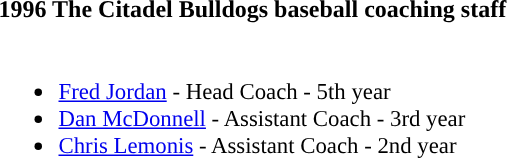<table class="toccolours" style="text-align: left;">
<tr>
<th colspan="9">1996 The Citadel Bulldogs baseball coaching staff</th>
</tr>
<tr>
<td style="font-size: 95%;" valign="top"><br><ul><li><a href='#'>Fred Jordan</a> - Head Coach - 5th year</li><li><a href='#'>Dan McDonnell</a> - Assistant Coach - 3rd year</li><li><a href='#'>Chris Lemonis</a> - Assistant Coach - 2nd year</li></ul></td>
</tr>
</table>
